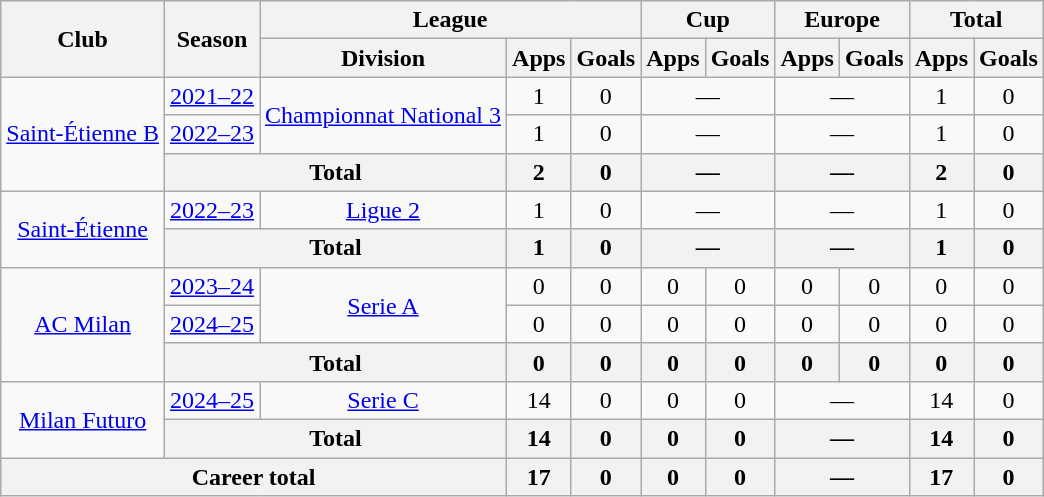<table class="wikitable" style="text-align:center">
<tr>
<th rowspan="2">Club</th>
<th rowspan="2">Season</th>
<th colspan="3">League</th>
<th colspan="2">Cup</th>
<th colspan="2">Europe</th>
<th colspan="2">Total</th>
</tr>
<tr>
<th>Division</th>
<th>Apps</th>
<th>Goals</th>
<th>Apps</th>
<th>Goals</th>
<th>Apps</th>
<th>Goals</th>
<th>Apps</th>
<th>Goals</th>
</tr>
<tr>
<td rowspan="3"><a href='#'>Saint-Étienne B</a></td>
<td><a href='#'>2021–22</a></td>
<td rowspan="2"><a href='#'>Championnat National 3</a></td>
<td>1</td>
<td>0</td>
<td colspan="2">—</td>
<td colspan="2">—</td>
<td>1</td>
<td>0</td>
</tr>
<tr>
<td><a href='#'>2022–23</a></td>
<td>1</td>
<td>0</td>
<td colspan="2">—</td>
<td colspan="2">—</td>
<td>1</td>
<td>0</td>
</tr>
<tr>
<th colspan="2">Total</th>
<th>2</th>
<th>0</th>
<th colspan="2">—</th>
<th colspan="2">—</th>
<th>2</th>
<th>0</th>
</tr>
<tr>
<td rowspan="2"><a href='#'>Saint-Étienne</a></td>
<td><a href='#'>2022–23</a></td>
<td><a href='#'>Ligue 2</a></td>
<td>1</td>
<td>0</td>
<td colspan="2">—</td>
<td colspan="2">—</td>
<td>1</td>
<td>0</td>
</tr>
<tr>
<th colspan="2">Total</th>
<th>1</th>
<th>0</th>
<th colspan="2">—</th>
<th colspan="2">—</th>
<th>1</th>
<th>0</th>
</tr>
<tr>
<td rowspan="3"><a href='#'>AC Milan</a></td>
<td><a href='#'>2023–24</a></td>
<td rowspan="2"><a href='#'>Serie A</a></td>
<td>0</td>
<td>0</td>
<td>0</td>
<td>0</td>
<td>0</td>
<td>0</td>
<td>0</td>
<td>0</td>
</tr>
<tr>
<td><a href='#'>2024–25</a></td>
<td>0</td>
<td>0</td>
<td>0</td>
<td>0</td>
<td>0</td>
<td>0</td>
<td>0</td>
<td>0</td>
</tr>
<tr>
<th colspan="2">Total</th>
<th>0</th>
<th>0</th>
<th>0</th>
<th>0</th>
<th>0</th>
<th>0</th>
<th>0</th>
<th>0</th>
</tr>
<tr>
<td rowspan="2"><a href='#'>Milan Futuro</a></td>
<td><a href='#'>2024–25</a></td>
<td><a href='#'>Serie C</a></td>
<td>14</td>
<td>0</td>
<td>0</td>
<td>0</td>
<td colspan="2">—</td>
<td>14</td>
<td>0</td>
</tr>
<tr>
<th colspan="2">Total</th>
<th>14</th>
<th>0</th>
<th>0</th>
<th>0</th>
<th colspan="2">—</th>
<th>14</th>
<th>0</th>
</tr>
<tr>
<th colspan="3">Career total</th>
<th>17</th>
<th>0</th>
<th>0</th>
<th>0</th>
<th colspan="2">—</th>
<th>17</th>
<th>0</th>
</tr>
</table>
